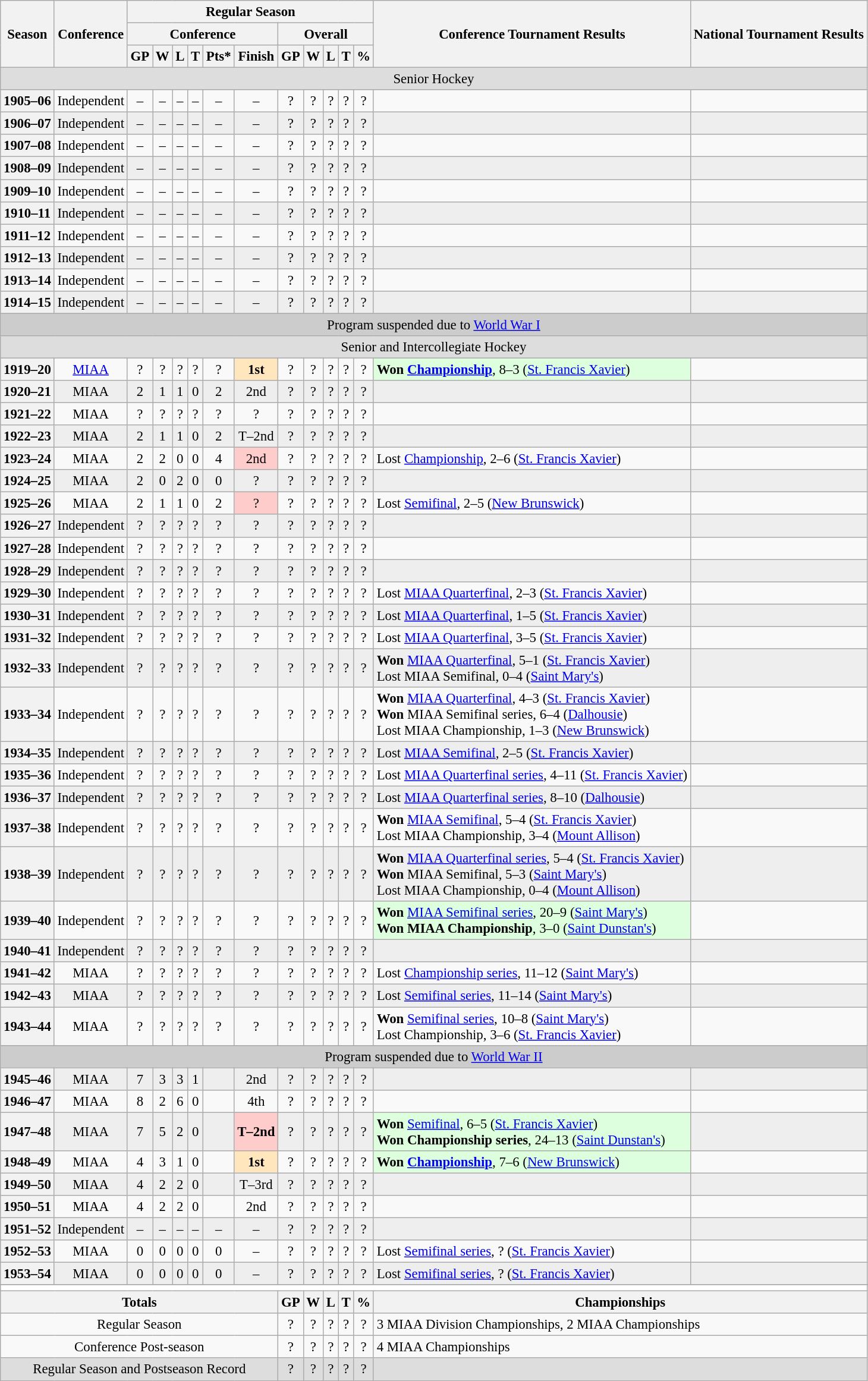<table class="wikitable" style="text-align: center; font-size: 95%">
<tr>
<th rowspan="3">Season</th>
<th rowspan="3">Conference</th>
<th colspan="11">Regular Season</th>
<th rowspan="3">Conference Tournament Results</th>
<th rowspan="3">National Tournament Results</th>
</tr>
<tr>
<th colspan="6">Conference</th>
<th colspan="5">Overall</th>
</tr>
<tr>
<th>GP</th>
<th>W</th>
<th>L</th>
<th>T</th>
<th>Pts*</th>
<th>Finish</th>
<th>GP</th>
<th>W</th>
<th>L</th>
<th>T</th>
<th>%</th>
</tr>
<tr>
<td style="background:#dddddd;" colspan="18">Senior Hockey</td>
</tr>
<tr>
<th>1905–06</th>
<td>Independent</td>
<td>–</td>
<td>–</td>
<td>–</td>
<td>–</td>
<td>–</td>
<td>–</td>
<td>?</td>
<td>?</td>
<td>?</td>
<td>?</td>
<td>?</td>
<td align="left"></td>
<td align="left"></td>
</tr>
<tr bgcolor=eeeeee>
<th>1906–07</th>
<td>Independent</td>
<td>–</td>
<td>–</td>
<td>–</td>
<td>–</td>
<td>–</td>
<td>–</td>
<td>?</td>
<td>?</td>
<td>?</td>
<td>?</td>
<td>?</td>
<td align="left"></td>
<td align="left"></td>
</tr>
<tr>
<th>1907–08</th>
<td>Independent</td>
<td>–</td>
<td>–</td>
<td>–</td>
<td>–</td>
<td>–</td>
<td>–</td>
<td>?</td>
<td>?</td>
<td>?</td>
<td>?</td>
<td>?</td>
<td align="left"></td>
<td align="left"></td>
</tr>
<tr bgcolor=eeeeee>
<th>1908–09</th>
<td>Independent</td>
<td>–</td>
<td>–</td>
<td>–</td>
<td>–</td>
<td>–</td>
<td>–</td>
<td>?</td>
<td>?</td>
<td>?</td>
<td>?</td>
<td>?</td>
<td align="left"></td>
<td align="left"></td>
</tr>
<tr>
<th>1909–10</th>
<td>Independent</td>
<td>–</td>
<td>–</td>
<td>–</td>
<td>–</td>
<td>–</td>
<td>–</td>
<td>?</td>
<td>?</td>
<td>?</td>
<td>?</td>
<td>?</td>
<td align="left"></td>
<td align="left"></td>
</tr>
<tr bgcolor=eeeeee>
<th>1910–11</th>
<td>Independent</td>
<td>–</td>
<td>–</td>
<td>–</td>
<td>–</td>
<td>–</td>
<td>–</td>
<td>?</td>
<td>?</td>
<td>?</td>
<td>?</td>
<td>?</td>
<td align="left"></td>
<td align="left"></td>
</tr>
<tr>
<th>1911–12</th>
<td>Independent</td>
<td>–</td>
<td>–</td>
<td>–</td>
<td>–</td>
<td>–</td>
<td>–</td>
<td>?</td>
<td>?</td>
<td>?</td>
<td>?</td>
<td>?</td>
<td align="left"></td>
<td align="left"></td>
</tr>
<tr bgcolor=eeeeee>
<th>1912–13</th>
<td>Independent</td>
<td>–</td>
<td>–</td>
<td>–</td>
<td>–</td>
<td>–</td>
<td>–</td>
<td>?</td>
<td>?</td>
<td>?</td>
<td>?</td>
<td>?</td>
<td align="left"></td>
<td align="left"></td>
</tr>
<tr>
<th>1913–14</th>
<td>Independent</td>
<td>–</td>
<td>–</td>
<td>–</td>
<td>–</td>
<td>–</td>
<td>–</td>
<td>?</td>
<td>?</td>
<td>?</td>
<td>?</td>
<td>?</td>
<td align="left"></td>
<td align="left"></td>
</tr>
<tr bgcolor=eeeeee>
<th>1914–15</th>
<td>Independent</td>
<td>–</td>
<td>–</td>
<td>–</td>
<td>–</td>
<td>–</td>
<td>–</td>
<td>?</td>
<td>?</td>
<td>?</td>
<td>?</td>
<td>?</td>
<td align="left"></td>
<td align="left"></td>
</tr>
<tr>
<td style="background:#cccccc;" colspan="18">Program suspended due to <a href='#'>World War I</a></td>
</tr>
<tr>
<td style="background:#dddddd;" colspan="18">Senior and Intercollegiate Hockey</td>
</tr>
<tr>
<th>1919–20</th>
<td><a href='#'>MIAA</a></td>
<td>?</td>
<td>?</td>
<td>?</td>
<td>?</td>
<td>?</td>
<td style="background: #FFE6BD;"><strong>1st</strong></td>
<td>?</td>
<td>?</td>
<td>?</td>
<td>?</td>
<td>?</td>
<td style="background: #ddffdd;" align="left"><strong>Won <a href='#'>Championship</a></strong>, 8–3 (<a href='#'>St. Francis Xavier</a>)</td>
<td align="left"></td>
</tr>
<tr bgcolor=eeeeee>
<th>1920–21</th>
<td>MIAA</td>
<td>2</td>
<td>1</td>
<td>1</td>
<td>0</td>
<td>2</td>
<td>2nd</td>
<td>?</td>
<td>?</td>
<td>?</td>
<td>?</td>
<td>?</td>
<td align="left"></td>
<td align="left"></td>
</tr>
<tr>
<th>1921–22</th>
<td>MIAA</td>
<td>?</td>
<td>?</td>
<td>?</td>
<td>?</td>
<td>?</td>
<td>?</td>
<td>?</td>
<td>?</td>
<td>?</td>
<td>?</td>
<td>?</td>
<td align="left"></td>
<td align="left"></td>
</tr>
<tr bgcolor=eeeeee>
<th>1922–23</th>
<td>MIAA</td>
<td>2</td>
<td>1</td>
<td>1</td>
<td>0</td>
<td>2</td>
<td>T–2nd</td>
<td>?</td>
<td>?</td>
<td>?</td>
<td>?</td>
<td>?</td>
<td align="left"></td>
<td align="left"></td>
</tr>
<tr>
<th>1923–24</th>
<td>MIAA</td>
<td>2</td>
<td>2</td>
<td>0</td>
<td>0</td>
<td>4</td>
<td style="background: #FFCCCC;">2nd</td>
<td>?</td>
<td>?</td>
<td>?</td>
<td>?</td>
<td>?</td>
<td align="left">Lost <a href='#'>Championship</a>, 2–6 (<a href='#'>St. Francis Xavier</a>)</td>
<td align="left"></td>
</tr>
<tr bgcolor=eeeeee>
<th>1924–25</th>
<td>MIAA</td>
<td>2</td>
<td>0</td>
<td>2</td>
<td>0</td>
<td>0</td>
<td>?</td>
<td>?</td>
<td>?</td>
<td>?</td>
<td>?</td>
<td>?</td>
<td align="left"></td>
<td align="left"></td>
</tr>
<tr>
<th>1925–26</th>
<td>MIAA</td>
<td>2</td>
<td>1</td>
<td>1</td>
<td>0</td>
<td>2</td>
<td style="background: #FFCCCC;">?</td>
<td>?</td>
<td>?</td>
<td>?</td>
<td>?</td>
<td>?</td>
<td align="left">Lost <a href='#'>Semifinal</a>, 2–5 (<a href='#'>New Brunswick</a>)</td>
<td align="left"></td>
</tr>
<tr bgcolor=eeeeee>
<th>1926–27</th>
<td>Independent</td>
<td>?</td>
<td>?</td>
<td>?</td>
<td>?</td>
<td>?</td>
<td>?</td>
<td>?</td>
<td>?</td>
<td>?</td>
<td>?</td>
<td>?</td>
<td align="left"></td>
<td align="left"></td>
</tr>
<tr>
<th>1927–28</th>
<td>Independent</td>
<td>?</td>
<td>?</td>
<td>?</td>
<td>?</td>
<td>?</td>
<td>?</td>
<td>?</td>
<td>?</td>
<td>?</td>
<td>?</td>
<td>?</td>
<td align="left"></td>
<td align="left"></td>
</tr>
<tr bgcolor=eeeeee>
<th>1928–29</th>
<td>Independent</td>
<td>?</td>
<td>?</td>
<td>?</td>
<td>?</td>
<td>?</td>
<td>?</td>
<td>?</td>
<td>?</td>
<td>?</td>
<td>?</td>
<td>?</td>
<td align="left"></td>
<td align="left"></td>
</tr>
<tr>
<th>1929–30</th>
<td>Independent</td>
<td>?</td>
<td>?</td>
<td>?</td>
<td>?</td>
<td>?</td>
<td>?</td>
<td>?</td>
<td>?</td>
<td>?</td>
<td>?</td>
<td>?</td>
<td align="left">Lost <a href='#'>MIAA Quarterfinal</a>, 2–3 (<a href='#'>St. Francis Xavier</a>)</td>
<td align="left"></td>
</tr>
<tr bgcolor=eeeeee>
<th>1930–31</th>
<td>Independent</td>
<td>?</td>
<td>?</td>
<td>?</td>
<td>?</td>
<td>?</td>
<td>?</td>
<td>?</td>
<td>?</td>
<td>?</td>
<td>?</td>
<td>?</td>
<td align="left">Lost <a href='#'>MIAA Quarterfinal</a>, 1–5 (<a href='#'>St. Francis Xavier</a>)</td>
<td align="left"></td>
</tr>
<tr>
<th>1931–32</th>
<td>Independent</td>
<td>?</td>
<td>?</td>
<td>?</td>
<td>?</td>
<td>?</td>
<td>?</td>
<td>?</td>
<td>?</td>
<td>?</td>
<td>?</td>
<td>?</td>
<td align="left">Lost <a href='#'>MIAA Quarterfinal</a>, 3–5 (<a href='#'>St. Francis Xavier</a>)</td>
<td align="left"></td>
</tr>
<tr bgcolor=eeeeee>
<th>1932–33</th>
<td>Independent</td>
<td>?</td>
<td>?</td>
<td>?</td>
<td>?</td>
<td>?</td>
<td>?</td>
<td>?</td>
<td>?</td>
<td>?</td>
<td>?</td>
<td>?</td>
<td align="left"><strong>Won</strong> <a href='#'>MIAA Quarterfinal</a>, 5–1 (<a href='#'>St. Francis Xavier</a>)<br>Lost MIAA Semifinal, 0–4 (<a href='#'>Saint Mary's</a>)</td>
<td align="left"></td>
</tr>
<tr>
<th>1933–34</th>
<td>Independent</td>
<td>?</td>
<td>?</td>
<td>?</td>
<td>?</td>
<td>?</td>
<td>?</td>
<td>?</td>
<td>?</td>
<td>?</td>
<td>?</td>
<td>?</td>
<td align="left"><strong>Won</strong> <a href='#'>MIAA Quarterfinal</a>, 4–3 (<a href='#'>St. Francis Xavier</a>)<br><strong>Won</strong> MIAA Semifinal series, 6–4 (<a href='#'>Dalhousie</a>)<br>Lost MIAA Championship, 1–3 (<a href='#'>New Brunswick</a>)</td>
<td align="left"></td>
</tr>
<tr bgcolor=eeeeee>
<th>1934–35</th>
<td>Independent</td>
<td>?</td>
<td>?</td>
<td>?</td>
<td>?</td>
<td>?</td>
<td>?</td>
<td>?</td>
<td>?</td>
<td>?</td>
<td>?</td>
<td>?</td>
<td align="left">Lost <a href='#'>MIAA Semifinal</a>, 2–5 (<a href='#'>St. Francis Xavier</a>)</td>
<td align="left"></td>
</tr>
<tr>
<th>1935–36</th>
<td>Independent</td>
<td>?</td>
<td>?</td>
<td>?</td>
<td>?</td>
<td>?</td>
<td>?</td>
<td>?</td>
<td>?</td>
<td>?</td>
<td>?</td>
<td>?</td>
<td align="left">Lost <a href='#'>MIAA Quarterfinal series</a>, 4–11 (<a href='#'>St. Francis Xavier</a>)</td>
<td align="left"></td>
</tr>
<tr bgcolor=eeeeee>
<th>1936–37</th>
<td>Independent</td>
<td>?</td>
<td>?</td>
<td>?</td>
<td>?</td>
<td>?</td>
<td>?</td>
<td>?</td>
<td>?</td>
<td>?</td>
<td>?</td>
<td>?</td>
<td align="left">Lost <a href='#'>MIAA Quarterfinal series</a>, 8–10 (<a href='#'>Dalhousie</a>)</td>
<td align="left"></td>
</tr>
<tr>
<th>1937–38</th>
<td>Independent</td>
<td>?</td>
<td>?</td>
<td>?</td>
<td>?</td>
<td>?</td>
<td>?</td>
<td>?</td>
<td>?</td>
<td>?</td>
<td>?</td>
<td>?</td>
<td align="left"><strong>Won</strong> <a href='#'>MIAA Semifinal</a>, 5–4 (<a href='#'>St. Francis Xavier</a>)<br>Lost MIAA Championship, 3–4 (<a href='#'>Mount Allison</a>)</td>
<td align="left"></td>
</tr>
<tr bgcolor=eeeeee>
<th>1938–39</th>
<td>Independent</td>
<td>?</td>
<td>?</td>
<td>?</td>
<td>?</td>
<td>?</td>
<td>?</td>
<td>?</td>
<td>?</td>
<td>?</td>
<td>?</td>
<td>?</td>
<td align="left"><strong>Won</strong> <a href='#'>MIAA Quarterfinal series</a>, 5–4 (<a href='#'>St. Francis Xavier</a>)<br><strong>Won</strong> MIAA Semifinal, 5–3 (<a href='#'>Saint Mary's</a>)<br>Lost MIAA Championship, 0–4 (<a href='#'>Mount Allison</a>)</td>
<td align="left"></td>
</tr>
<tr>
<th>1939–40</th>
<td>Independent</td>
<td>?</td>
<td>?</td>
<td>?</td>
<td>?</td>
<td>?</td>
<td>?</td>
<td>?</td>
<td>?</td>
<td>?</td>
<td>?</td>
<td>?</td>
<td style="background: #ddffdd;" align="left"><strong>Won</strong> <a href='#'>MIAA Semifinal series</a>, 20–9 (<a href='#'>Saint Mary's</a>)<br><strong>Won MIAA Championship</strong>, 3–0 (<a href='#'>Saint Dunstan's</a>)</td>
<td align="left"></td>
</tr>
<tr bgcolor=eeeeee>
<th>1940–41</th>
<td>Independent</td>
<td>?</td>
<td>?</td>
<td>?</td>
<td>?</td>
<td>?</td>
<td>?</td>
<td>?</td>
<td>?</td>
<td>?</td>
<td>?</td>
<td>?</td>
<td align="left"></td>
<td align="left"></td>
</tr>
<tr>
<th>1941–42</th>
<td>MIAA</td>
<td>?</td>
<td>?</td>
<td>?</td>
<td>?</td>
<td>?</td>
<td>?</td>
<td>?</td>
<td>?</td>
<td>?</td>
<td>?</td>
<td>?</td>
<td align="left">Lost <a href='#'>Championship series</a>, 11–12 (<a href='#'>Saint Mary's</a>)</td>
<td align="left"></td>
</tr>
<tr bgcolor=eeeeee>
<th>1942–43</th>
<td>MIAA</td>
<td>?</td>
<td>?</td>
<td>?</td>
<td>?</td>
<td>?</td>
<td>?</td>
<td>?</td>
<td>?</td>
<td>?</td>
<td>?</td>
<td>?</td>
<td align="left">Lost <a href='#'>Semifinal series</a>, 11–14 (<a href='#'>Saint Mary's</a>)</td>
<td align="left"></td>
</tr>
<tr>
<th>1943–44</th>
<td>MIAA</td>
<td>?</td>
<td>?</td>
<td>?</td>
<td>?</td>
<td>?</td>
<td>?</td>
<td>?</td>
<td>?</td>
<td>?</td>
<td>?</td>
<td>?</td>
<td align="left"><strong>Won</strong> <a href='#'>Semifinal series</a>, 10–8 (<a href='#'>Saint Mary's</a>)<br>Lost Championship, 3–6 (<a href='#'>St. Francis Xavier</a>)</td>
<td align="left"></td>
</tr>
<tr>
<td style="background:#cccccc;" colspan="18">Program suspended due to <a href='#'>World War II</a></td>
</tr>
<tr bgcolor=eeeeee>
<th>1945–46</th>
<td>MIAA</td>
<td>7</td>
<td>3</td>
<td>3</td>
<td>1</td>
<td></td>
<td>2nd</td>
<td>?</td>
<td>?</td>
<td>?</td>
<td>?</td>
<td>?</td>
<td align="left"></td>
<td align="left"></td>
</tr>
<tr>
<th>1946–47</th>
<td>MIAA</td>
<td>8</td>
<td>2</td>
<td>6</td>
<td>0</td>
<td></td>
<td>4th</td>
<td>?</td>
<td>?</td>
<td>?</td>
<td>?</td>
<td>?</td>
<td align="left"></td>
<td align="left"></td>
</tr>
<tr bgcolor=eeeeee>
<th>1947–48</th>
<td>MIAA</td>
<td>7</td>
<td>5</td>
<td>2</td>
<td>0</td>
<td></td>
<td style="background: #FFCCCC;"><strong>T–2nd</strong></td>
<td>?</td>
<td>?</td>
<td>?</td>
<td>?</td>
<td>?</td>
<td style="background: #ddffdd;" align="left"><strong>Won</strong> <a href='#'>Semifinal</a>, 6–5 (<a href='#'>St. Francis Xavier</a>)<br><strong>Won Championship series</strong>, 24–13 (<a href='#'>Saint Dunstan's</a>)</td>
<td align="left"></td>
</tr>
<tr>
<th>1948–49</th>
<td>MIAA</td>
<td>4</td>
<td>3</td>
<td>1</td>
<td>0</td>
<td></td>
<td style="background: #FFE6BD;"><strong>1st</strong></td>
<td>?</td>
<td>?</td>
<td>?</td>
<td>?</td>
<td>?</td>
<td style="background: #ddffdd;" align="left"><strong>Won <a href='#'>Championship</a></strong>, 7–6 (<a href='#'>New Brunswick</a>)</td>
<td align="left"></td>
</tr>
<tr bgcolor=eeeeee>
<th>1949–50</th>
<td>MIAA</td>
<td>4</td>
<td>2</td>
<td>2</td>
<td>0</td>
<td></td>
<td>T–3rd</td>
<td>?</td>
<td>?</td>
<td>?</td>
<td>?</td>
<td>?</td>
<td align="left"></td>
<td align="left"></td>
</tr>
<tr>
<th>1950–51</th>
<td>MIAA</td>
<td>4</td>
<td>2</td>
<td>2</td>
<td>0</td>
<td></td>
<td>2nd</td>
<td>?</td>
<td>?</td>
<td>?</td>
<td>?</td>
<td>?</td>
<td align="left"></td>
<td align="left"></td>
</tr>
<tr bgcolor=eeeeee>
<th>1951–52</th>
<td>Independent</td>
<td>–</td>
<td>–</td>
<td>–</td>
<td>–</td>
<td>–</td>
<td>–</td>
<td>?</td>
<td>?</td>
<td>?</td>
<td>?</td>
<td>?</td>
<td align="left"></td>
<td align="left"></td>
</tr>
<tr>
<th>1952–53</th>
<td>MIAA</td>
<td>0</td>
<td>0</td>
<td>0</td>
<td>0</td>
<td>0</td>
<td>–</td>
<td>?</td>
<td>?</td>
<td>?</td>
<td>?</td>
<td>?</td>
<td align="left">Lost <a href='#'>Semifinal series</a>, ? (<a href='#'>St. Francis Xavier</a>)</td>
<td align="left"></td>
</tr>
<tr bgcolor=eeeeee>
<th>1953–54</th>
<td>MIAA</td>
<td>0</td>
<td>0</td>
<td>0</td>
<td>0</td>
<td>0</td>
<td>–</td>
<td>?</td>
<td>?</td>
<td>?</td>
<td>?</td>
<td>?</td>
<td align="left">Lost <a href='#'>Semifinal series</a>, ? (<a href='#'>St. Francis Xavier</a>)</td>
<td align="left"></td>
</tr>
<tr>
</tr>
<tr ->
</tr>
<tr>
<td colspan="15" style="background:#fff;"></td>
</tr>
<tr>
<th colspan="8">Totals</th>
<th>GP</th>
<th>W</th>
<th>L</th>
<th>T</th>
<th>%</th>
<th colspan="2">Championships</th>
</tr>
<tr>
<td colspan="8">Regular Season</td>
<td>?</td>
<td>?</td>
<td>?</td>
<td>?</td>
<td>?</td>
<td colspan="2" align="left">3 MIAA Division Championships, 2 MIAA Championships</td>
</tr>
<tr>
<td colspan="8">Conference Post-season</td>
<td>?</td>
<td>?</td>
<td>?</td>
<td>?</td>
<td>?</td>
<td colspan="2" align="left">4 MIAA Championships</td>
</tr>
<tr bgcolor=dddddd>
<td colspan="8">Regular Season and Postseason Record</td>
<td>?</td>
<td>?</td>
<td>?</td>
<td>?</td>
<td>?</td>
<td colspan="2" align="left"></td>
</tr>
</table>
